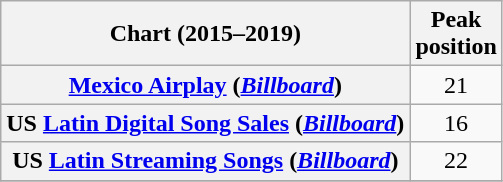<table class="wikitable sortable plainrowheaders" style="text-align:center;">
<tr>
<th scope="col">Chart (2015–2019)</th>
<th scope="col">Peak<br>position</th>
</tr>
<tr>
<th scope="row"><a href='#'>Mexico Airplay</a> (<em><a href='#'>Billboard</a></em>)<br></th>
<td>21</td>
</tr>
<tr>
<th scope="row">US <a href='#'>Latin Digital Song Sales</a> (<em><a href='#'>Billboard</a></em>)</th>
<td>16</td>
</tr>
<tr>
<th scope="row">US <a href='#'>Latin Streaming Songs</a> (<em><a href='#'>Billboard</a></em>)</th>
<td>22</td>
</tr>
<tr>
</tr>
</table>
